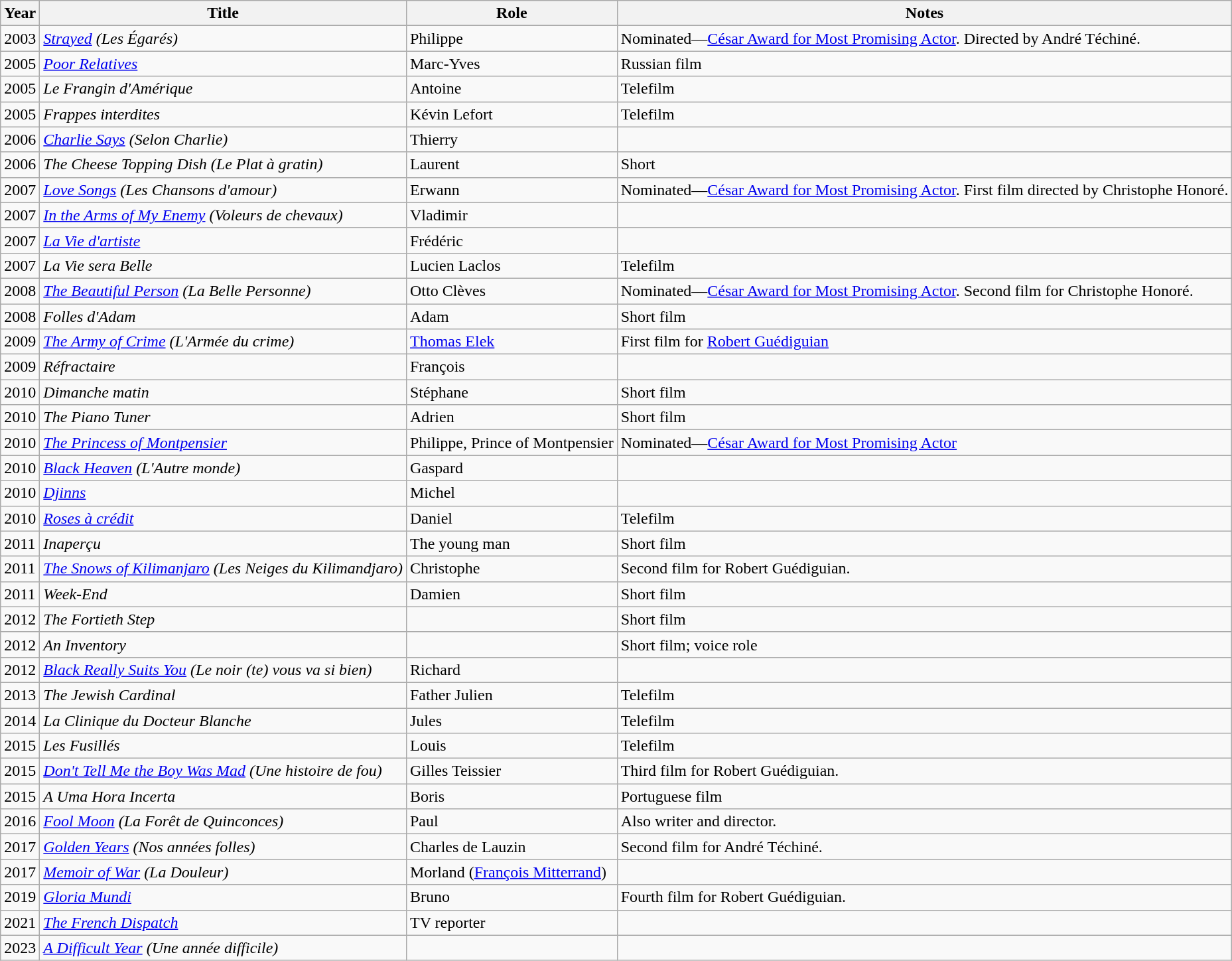<table class="wikitable sortable">
<tr>
<th>Year</th>
<th>Title</th>
<th>Role</th>
<th class="unsortable">Notes</th>
</tr>
<tr>
<td>2003</td>
<td><em><a href='#'>Strayed</a></em> <em>(Les Égarés)</em></td>
<td>Philippe</td>
<td>Nominated—<a href='#'>César Award for Most Promising Actor</a>. Directed by André Téchiné.</td>
</tr>
<tr>
<td>2005</td>
<td><em><a href='#'>Poor Relatives</a></em></td>
<td>Marc-Yves</td>
<td>Russian film</td>
</tr>
<tr>
<td>2005</td>
<td><em>Le Frangin d'Amérique</em></td>
<td>Antoine</td>
<td>Telefilm</td>
</tr>
<tr>
<td>2005</td>
<td><em>Frappes interdites</em></td>
<td>Kévin Lefort</td>
<td>Telefilm</td>
</tr>
<tr>
<td>2006</td>
<td><em><a href='#'>Charlie Says</a></em> <em>(Selon Charlie)</em></td>
<td>Thierry</td>
<td></td>
</tr>
<tr>
<td>2006</td>
<td><em>The Cheese Topping Dish</em> <em>(Le Plat à gratin)</em></td>
<td>Laurent</td>
<td>Short</td>
</tr>
<tr>
<td>2007</td>
<td><em><a href='#'>Love Songs</a></em> <em>(Les Chansons d'amour)</em></td>
<td>Erwann</td>
<td>Nominated—<a href='#'>César Award for Most Promising Actor</a>. First film directed by Christophe Honoré.</td>
</tr>
<tr>
<td>2007</td>
<td><em><a href='#'>In the Arms of My Enemy</a></em> <em>(Voleurs de chevaux)</em></td>
<td>Vladimir</td>
<td></td>
</tr>
<tr>
<td>2007</td>
<td><em><a href='#'>La Vie d'artiste</a></em></td>
<td>Frédéric</td>
<td></td>
</tr>
<tr>
<td>2007</td>
<td><em>La Vie sera Belle</em></td>
<td>Lucien Laclos</td>
<td>Telefilm</td>
</tr>
<tr>
<td>2008</td>
<td><em><a href='#'>The Beautiful Person</a></em> <em>(La Belle Personne)</em></td>
<td>Otto Clèves</td>
<td>Nominated—<a href='#'>César Award for Most Promising Actor</a>. Second film for Christophe Honoré.</td>
</tr>
<tr>
<td>2008</td>
<td><em>Folles d'Adam</em></td>
<td>Adam</td>
<td>Short film</td>
</tr>
<tr>
<td>2009</td>
<td><em><a href='#'>The Army of Crime</a></em> <em>(L'Armée du crime)</em></td>
<td><a href='#'>Thomas Elek</a></td>
<td>First film for <a href='#'>Robert Guédiguian</a></td>
</tr>
<tr>
<td>2009</td>
<td><em>Réfractaire</em></td>
<td>François</td>
<td></td>
</tr>
<tr>
<td>2010</td>
<td><em>Dimanche matin</em></td>
<td>Stéphane</td>
<td>Short film</td>
</tr>
<tr>
<td>2010</td>
<td><em>The Piano Tuner</em></td>
<td>Adrien</td>
<td>Short film</td>
</tr>
<tr>
<td>2010</td>
<td><em><a href='#'>The Princess of Montpensier</a></em></td>
<td>Philippe, Prince of Montpensier</td>
<td>Nominated—<a href='#'>César Award for Most Promising Actor</a></td>
</tr>
<tr>
<td>2010</td>
<td><em><a href='#'>Black Heaven</a></em> <em>(L'Autre monde)</em></td>
<td>Gaspard</td>
<td></td>
</tr>
<tr>
<td>2010</td>
<td><em><a href='#'>Djinns</a></em></td>
<td>Michel</td>
<td></td>
</tr>
<tr>
<td>2010</td>
<td><em><a href='#'>Roses à crédit</a></em></td>
<td>Daniel</td>
<td>Telefilm</td>
</tr>
<tr>
<td>2011</td>
<td><em>Inaperçu</em></td>
<td>The young man</td>
<td>Short film</td>
</tr>
<tr>
<td>2011</td>
<td><em><a href='#'>The Snows of Kilimanjaro</a></em> <em>(Les Neiges du Kilimandjaro)</em></td>
<td>Christophe</td>
<td>Second film for Robert Guédiguian.</td>
</tr>
<tr>
<td>2011</td>
<td><em>Week-End</em></td>
<td>Damien</td>
<td>Short film</td>
</tr>
<tr>
<td>2012</td>
<td><em>The Fortieth Step</em></td>
<td></td>
<td>Short film</td>
</tr>
<tr>
<td>2012</td>
<td><em>An Inventory</em></td>
<td></td>
<td>Short film; voice role</td>
</tr>
<tr>
<td>2012</td>
<td><em><a href='#'>Black Really Suits You</a></em> <em>(Le noir (te) vous va si bien)</em></td>
<td>Richard</td>
<td></td>
</tr>
<tr>
<td>2013</td>
<td><em>The Jewish Cardinal</em></td>
<td>Father Julien</td>
<td>Telefilm</td>
</tr>
<tr>
<td>2014</td>
<td><em>La Clinique du Docteur Blanche</em></td>
<td>Jules</td>
<td>Telefilm</td>
</tr>
<tr>
<td>2015</td>
<td><em>Les Fusillés</em></td>
<td>Louis</td>
<td>Telefilm</td>
</tr>
<tr>
<td>2015</td>
<td><em><a href='#'>Don't Tell Me the Boy Was Mad</a></em> <em>(Une histoire de fou)</em></td>
<td>Gilles Teissier</td>
<td>Third film for Robert Guédiguian.</td>
</tr>
<tr>
<td>2015</td>
<td><em>A Uma Hora Incerta</em></td>
<td>Boris</td>
<td>Portuguese film</td>
</tr>
<tr>
<td>2016</td>
<td><em><a href='#'>Fool Moon</a></em> <em>(La Forêt de Quinconces)</em></td>
<td>Paul</td>
<td>Also writer and director.</td>
</tr>
<tr>
<td>2017</td>
<td><em><a href='#'>Golden Years</a></em> <em>(Nos années folles)</em></td>
<td>Charles de Lauzin</td>
<td>Second film for André Téchiné.</td>
</tr>
<tr>
<td>2017</td>
<td><em><a href='#'>Memoir of War</a></em> <em>(La Douleur)</em></td>
<td>Morland (<a href='#'>François Mitterrand</a>)</td>
<td></td>
</tr>
<tr>
<td>2019</td>
<td><em><a href='#'>Gloria Mundi</a></em></td>
<td>Bruno</td>
<td>Fourth film for Robert Guédiguian.</td>
</tr>
<tr>
<td>2021</td>
<td><em><a href='#'>The French Dispatch</a></em></td>
<td>TV reporter</td>
<td></td>
</tr>
<tr>
<td>2023</td>
<td><em><a href='#'>A Difficult Year</a> (Une année difficile)</em></td>
<td></td>
<td></td>
</tr>
</table>
